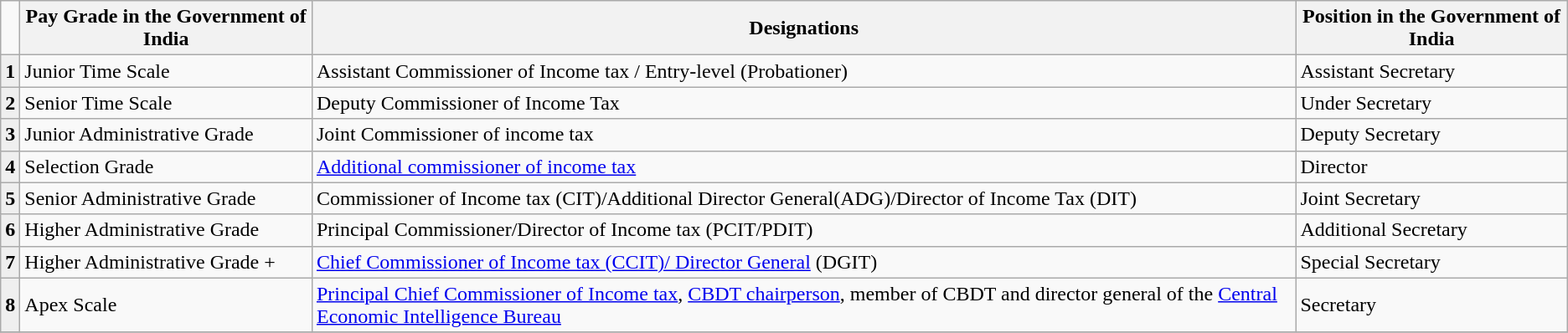<table class="wikitable plainrowheaders">
<tr>
<td></td>
<th scope="col">Pay Grade in the Government of India</th>
<th scope="col">Designations</th>
<th scope="col">Position in the Government of India</th>
</tr>
<tr>
<th scope="row" style="background:#efefef;">1</th>
<td>Junior Time Scale</td>
<td>Assistant Commissioner of Income tax / Entry-level (Probationer)</td>
<td>Assistant Secretary</td>
</tr>
<tr>
<th scope="row" style="background:#efefef;">2</th>
<td>Senior Time Scale</td>
<td>Deputy Commissioner of Income Tax</td>
<td>Under Secretary</td>
</tr>
<tr>
<th scope="row" style="background:#efefef;">3</th>
<td>Junior Administrative Grade</td>
<td>Joint Commissioner of income tax</td>
<td>Deputy Secretary</td>
</tr>
<tr>
<th scope="row" style="background:#efefef;">4</th>
<td>Selection Grade</td>
<td><a href='#'>Additional commissioner of income tax</a></td>
<td>Director</td>
</tr>
<tr>
<th scope="row" style="background:#efefef;">5</th>
<td>Senior Administrative Grade</td>
<td>Commissioner of Income tax (CIT)/Additional Director General(ADG)/Director of Income Tax (DIT)</td>
<td>Joint Secretary</td>
</tr>
<tr>
<th scope="row" style="background:#efefef;">6</th>
<td>Higher Administrative Grade</td>
<td>Principal Commissioner/Director of Income tax (PCIT/PDIT)</td>
<td>Additional Secretary</td>
</tr>
<tr>
<th scope="row" style="background:#efefef;">7</th>
<td>Higher Administrative Grade +</td>
<td><a href='#'>Chief Commissioner of Income tax (CCIT)/ Director General</a> (DGIT)</td>
<td>Special Secretary</td>
</tr>
<tr>
<th scope="row" style="background:#efefef;">8</th>
<td>Apex Scale</td>
<td><a href='#'>Principal Chief Commissioner of Income tax</a>, <a href='#'>CBDT chairperson</a>, member of CBDT and director general of the <a href='#'>Central Economic Intelligence Bureau</a></td>
<td>Secretary</td>
</tr>
<tr>
</tr>
</table>
